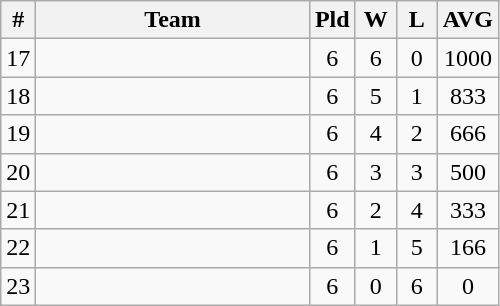<table class="wikitable" style="text-align:center;">
<tr>
<th>#</th>
<th width=175>Team</th>
<th width=20 abbr="Played">Pld</th>
<th width=20 abbr="Won">W</th>
<th width=20 abbr="Lost">L</th>
<th width=30 abbr="Average">AVG</th>
</tr>
<tr>
<td>17</td>
<td align=left></td>
<td>6</td>
<td>6</td>
<td>0</td>
<td>1000</td>
</tr>
<tr>
<td>18</td>
<td align=left></td>
<td>6</td>
<td>5</td>
<td>1</td>
<td>833</td>
</tr>
<tr>
<td>19</td>
<td align=left></td>
<td>6</td>
<td>4</td>
<td>2</td>
<td>666</td>
</tr>
<tr>
<td>20</td>
<td align=left></td>
<td>6</td>
<td>3</td>
<td>3</td>
<td>500</td>
</tr>
<tr>
<td>21</td>
<td align=left></td>
<td>6</td>
<td>2</td>
<td>4</td>
<td>333</td>
</tr>
<tr>
<td>22</td>
<td align=left></td>
<td>6</td>
<td>1</td>
<td>5</td>
<td>166</td>
</tr>
<tr>
<td>23</td>
<td align=left></td>
<td>6</td>
<td>0</td>
<td>6</td>
<td>0</td>
</tr>
</table>
